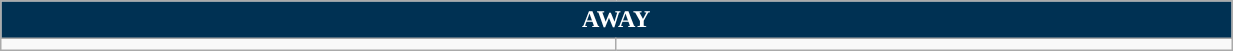<table class="wikitable collapsible collapsed" style="width:65%">
<tr>
<th colspan=7 ! style="color:white; background:#003153">AWAY</th>
</tr>
<tr>
<td></td>
<td></td>
</tr>
</table>
